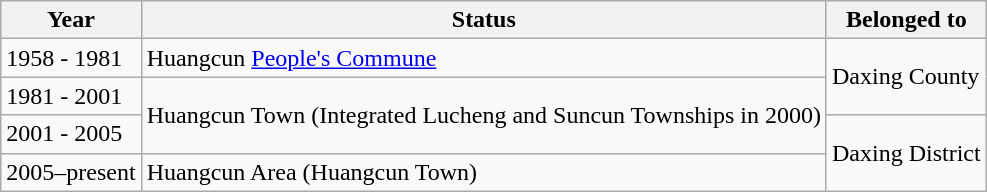<table class="wikitable">
<tr>
<th>Year</th>
<th>Status</th>
<th>Belonged to</th>
</tr>
<tr>
<td>1958 - 1981</td>
<td>Huangcun <a href='#'>People's Commune</a></td>
<td rowspan="2">Daxing County</td>
</tr>
<tr>
<td>1981 - 2001</td>
<td rowspan="2">Huangcun Town (Integrated Lucheng and Suncun Townships in 2000)</td>
</tr>
<tr>
<td>2001 - 2005</td>
<td rowspan="2">Daxing District</td>
</tr>
<tr>
<td>2005–present</td>
<td>Huangcun Area (Huangcun Town)</td>
</tr>
</table>
